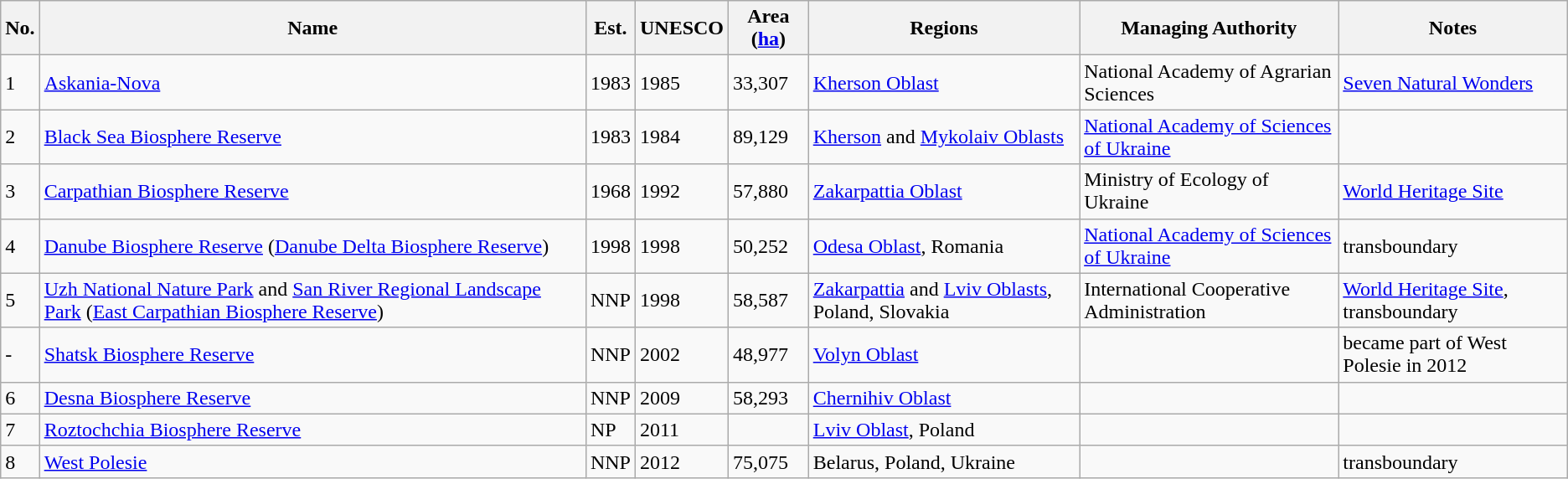<table class="wikitable sortable">
<tr>
<th>No.</th>
<th>Name</th>
<th>Est.</th>
<th>UNESCO</th>
<th>Area (<a href='#'>ha</a>)</th>
<th>Regions</th>
<th>Managing Authority</th>
<th>Notes</th>
</tr>
<tr>
<td>1</td>
<td><a href='#'>Askania-Nova</a></td>
<td>1983</td>
<td>1985</td>
<td>33,307</td>
<td><a href='#'>Kherson Oblast</a></td>
<td>National Academy of Agrarian Sciences</td>
<td><a href='#'>Seven Natural Wonders</a></td>
</tr>
<tr>
<td>2</td>
<td><a href='#'>Black Sea Biosphere Reserve</a></td>
<td>1983</td>
<td>1984</td>
<td>89,129</td>
<td><a href='#'>Kherson</a> and <a href='#'>Mykolaiv Oblasts</a></td>
<td><a href='#'>National Academy of Sciences of Ukraine</a></td>
<td></td>
</tr>
<tr>
<td>3</td>
<td><a href='#'>Carpathian Biosphere Reserve</a></td>
<td>1968</td>
<td>1992</td>
<td>57,880</td>
<td><a href='#'>Zakarpattia Oblast</a></td>
<td>Ministry of Ecology of Ukraine</td>
<td><a href='#'>World Heritage Site</a></td>
</tr>
<tr>
<td>4</td>
<td><a href='#'>Danube Biosphere Reserve</a> (<a href='#'>Danube Delta Biosphere Reserve</a>)</td>
<td>1998</td>
<td>1998</td>
<td>50,252</td>
<td><a href='#'>Odesa Oblast</a>, Romania</td>
<td><a href='#'>National Academy of Sciences of Ukraine</a></td>
<td>transboundary</td>
</tr>
<tr>
<td>5</td>
<td><a href='#'>Uzh National Nature Park</a> and <a href='#'>San River Regional Landscape Park</a> (<a href='#'>East Carpathian Biosphere Reserve</a>)</td>
<td>NNP</td>
<td>1998</td>
<td>58,587</td>
<td><a href='#'>Zakarpattia</a> and <a href='#'>Lviv Oblasts</a>, Poland, Slovakia</td>
<td>International Cooperative Administration</td>
<td><a href='#'>World Heritage Site</a>, transboundary</td>
</tr>
<tr>
<td>-</td>
<td><a href='#'>Shatsk Biosphere Reserve</a></td>
<td>NNP</td>
<td>2002</td>
<td>48,977</td>
<td><a href='#'>Volyn Oblast</a></td>
<td></td>
<td>became part of West Polesie in 2012</td>
</tr>
<tr>
<td>6</td>
<td><a href='#'>Desna Biosphere Reserve</a></td>
<td>NNP</td>
<td>2009</td>
<td>58,293</td>
<td><a href='#'>Chernihiv Oblast</a></td>
<td></td>
<td></td>
</tr>
<tr>
<td>7</td>
<td><a href='#'>Roztochchia Biosphere Reserve</a></td>
<td>NP</td>
<td>2011</td>
<td></td>
<td><a href='#'>Lviv Oblast</a>, Poland</td>
<td></td>
<td></td>
</tr>
<tr>
<td>8</td>
<td><a href='#'>West Polesie</a></td>
<td>NNP</td>
<td>2012</td>
<td>75,075</td>
<td>Belarus, Poland, Ukraine</td>
<td></td>
<td>transboundary</td>
</tr>
</table>
